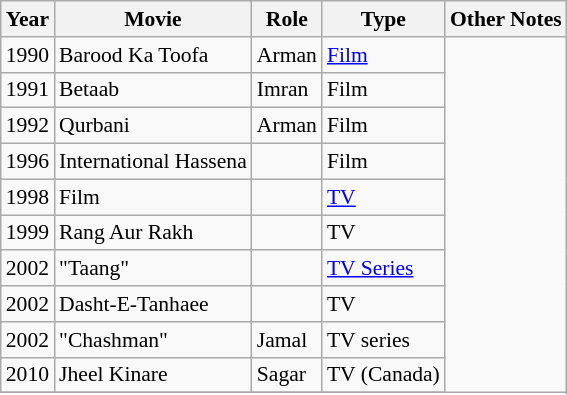<table class="wikitable" style="font-size: 90%;">
<tr>
<th>Year</th>
<th>Movie</th>
<th>Role</th>
<th>Type</th>
<th>Other Notes</th>
</tr>
<tr>
<td>1990</td>
<td>Barood Ka Toofa</td>
<td>Arman</td>
<td><a href='#'>Film</a></td>
</tr>
<tr>
<td>1991</td>
<td>Betaab</td>
<td>Imran</td>
<td>Film</td>
</tr>
<tr>
<td>1992</td>
<td>Qurbani</td>
<td>Arman</td>
<td>Film</td>
</tr>
<tr>
<td>1996</td>
<td>International Hassena</td>
<td></td>
<td>Film</td>
</tr>
<tr>
<td>1998</td>
<td>Film</td>
<td></td>
<td><a href='#'>TV</a></td>
</tr>
<tr>
<td>1999</td>
<td>Rang Aur Rakh</td>
<td></td>
<td>TV</td>
</tr>
<tr>
<td>2002</td>
<td>"Taang"</td>
<td></td>
<td><a href='#'>TV Series</a></td>
</tr>
<tr>
<td>2002</td>
<td>Dasht-E-Tanhaee</td>
<td></td>
<td>TV</td>
</tr>
<tr>
<td>2002</td>
<td>"Chashman"</td>
<td>Jamal</td>
<td>TV series</td>
</tr>
<tr>
<td>2010</td>
<td>Jheel Kinare</td>
<td>Sagar</td>
<td>TV (Canada)</td>
</tr>
<tr>
</tr>
</table>
